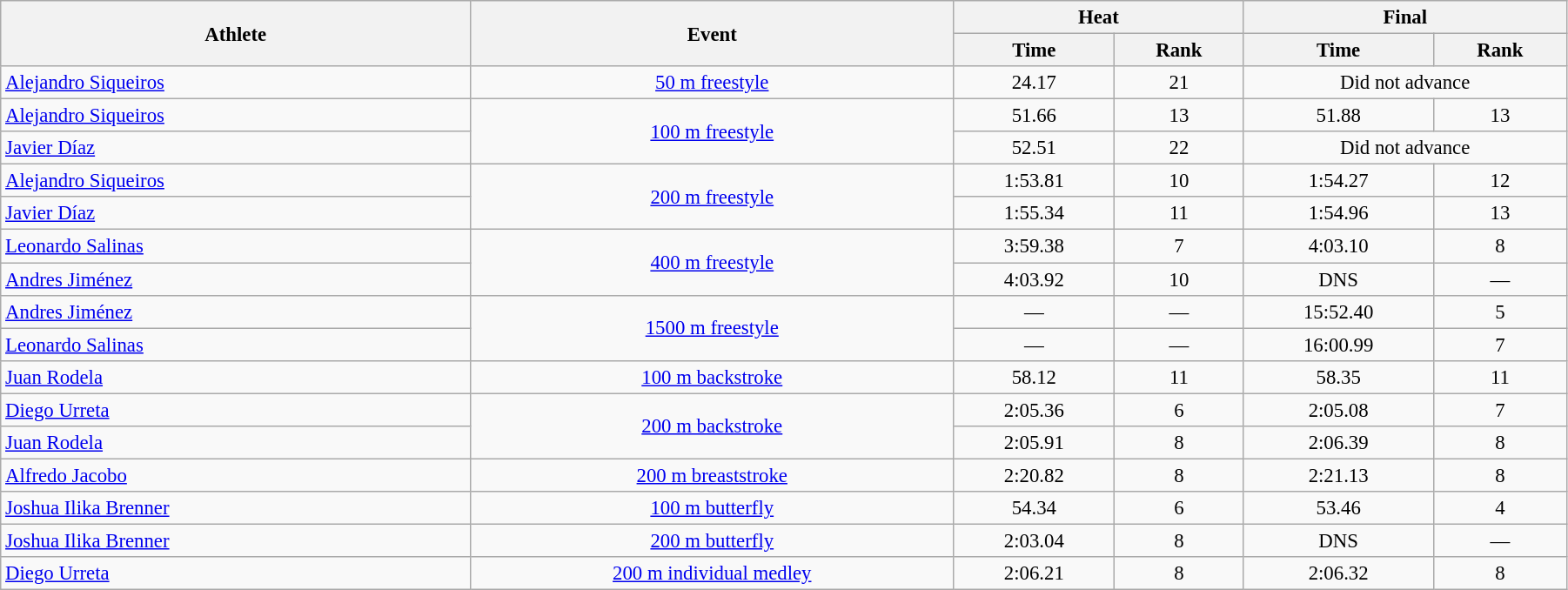<table class=wikitable style="font-size:95%" width="95%">
<tr>
<th rowspan="2">Athlete</th>
<th rowspan="2">Event</th>
<th colspan="2">Heat</th>
<th colspan="2">Final</th>
</tr>
<tr>
<th>Time</th>
<th>Rank</th>
<th>Time</th>
<th>Rank</th>
</tr>
<tr>
<td width=30%><a href='#'>Alejandro Siqueiros</a></td>
<td align=center><a href='#'>50 m freestyle</a></td>
<td align=center>24.17</td>
<td align=center>21</td>
<td colspan=2 align=center>Did not advance</td>
</tr>
<tr>
<td width=30%><a href='#'>Alejandro Siqueiros</a></td>
<td rowspan=2 align=center><a href='#'>100 m freestyle</a></td>
<td align=center>51.66</td>
<td align=center>13</td>
<td align=center>51.88</td>
<td align=center>13</td>
</tr>
<tr>
<td width=30%><a href='#'>Javier Díaz</a></td>
<td align=center>52.51</td>
<td align=center>22</td>
<td colspan=2 align=center>Did not advance</td>
</tr>
<tr>
<td width=30%><a href='#'>Alejandro Siqueiros</a></td>
<td rowspan=2 align=center><a href='#'>200 m freestyle</a></td>
<td align=center>1:53.81</td>
<td align=center>10</td>
<td align=center>1:54.27</td>
<td align=center>12</td>
</tr>
<tr>
<td width=30%><a href='#'>Javier Díaz</a></td>
<td align=center>1:55.34</td>
<td align=center>11</td>
<td align=center>1:54.96</td>
<td align=center>13</td>
</tr>
<tr>
<td width=30%><a href='#'>Leonardo Salinas</a></td>
<td rowspan=2 align=center><a href='#'>400 m freestyle</a></td>
<td align=center>3:59.38</td>
<td align=center>7</td>
<td align=center>4:03.10</td>
<td align=center>8</td>
</tr>
<tr>
<td width=30%><a href='#'>Andres Jiménez</a></td>
<td align=center>4:03.92</td>
<td align=center>10</td>
<td align=center>DNS</td>
<td align=center>—</td>
</tr>
<tr>
<td width=30%><a href='#'>Andres Jiménez</a></td>
<td rowspan=2 align=center><a href='#'>1500 m freestyle</a></td>
<td align=center>—</td>
<td align=center>—</td>
<td align=center>15:52.40</td>
<td align=center>5</td>
</tr>
<tr>
<td width=30%><a href='#'>Leonardo Salinas</a></td>
<td align=center>—</td>
<td align=center>—</td>
<td align=center>16:00.99</td>
<td align=center>7</td>
</tr>
<tr>
<td width=30%><a href='#'>Juan Rodela</a></td>
<td align=center><a href='#'>100 m backstroke</a></td>
<td align=center>58.12</td>
<td align=center>11</td>
<td align=center>58.35</td>
<td align=center>11</td>
</tr>
<tr>
<td width=30%><a href='#'>Diego Urreta</a></td>
<td rowspan=2 align=center><a href='#'>200 m backstroke</a></td>
<td align=center>2:05.36</td>
<td align=center>6</td>
<td align=center>2:05.08</td>
<td align=center>7</td>
</tr>
<tr>
<td width=30%><a href='#'>Juan Rodela</a></td>
<td align=center>2:05.91</td>
<td align=center>8</td>
<td align=center>2:06.39</td>
<td align=center>8</td>
</tr>
<tr>
<td width=30%><a href='#'>Alfredo Jacobo</a></td>
<td align=center><a href='#'>200 m breaststroke</a></td>
<td align=center>2:20.82</td>
<td align=center>8</td>
<td align=center>2:21.13</td>
<td align=center>8</td>
</tr>
<tr>
<td width=30%><a href='#'>Joshua Ilika Brenner</a></td>
<td align=center><a href='#'>100 m butterfly</a></td>
<td align=center>54.34</td>
<td align=center>6</td>
<td align=center>53.46</td>
<td align=center>4</td>
</tr>
<tr>
<td width=30%><a href='#'>Joshua Ilika Brenner</a></td>
<td align=center><a href='#'>200 m butterfly</a></td>
<td align=center>2:03.04</td>
<td align=center>8</td>
<td align=center>DNS</td>
<td align=center>—</td>
</tr>
<tr>
<td width=30%><a href='#'>Diego Urreta</a></td>
<td align=center><a href='#'>200 m individual medley</a></td>
<td align=center>2:06.21</td>
<td align=center>8</td>
<td align=center>2:06.32</td>
<td align=center>8</td>
</tr>
</table>
